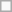<table class=wikitable>
<tr>
<td> </td>
</tr>
</table>
